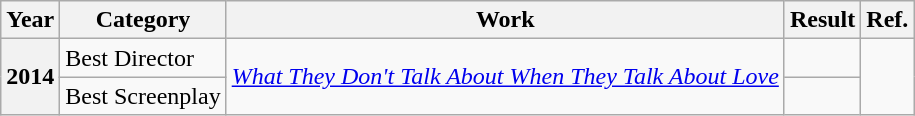<table class="wikitable plainrowheaders sortable">
<tr>
<th>Year</th>
<th>Category</th>
<th>Work</th>
<th>Result</th>
<th class="unsortable">Ref.</th>
</tr>
<tr>
<th rowspan="2">2014</th>
<td>Best Director</td>
<td rowspan="2"><em><a href='#'>What They Don't Talk About When They Talk About Love</a></em></td>
<td></td>
<td rowspan="2" align="center"></td>
</tr>
<tr>
<td>Best Screenplay</td>
<td></td>
</tr>
</table>
